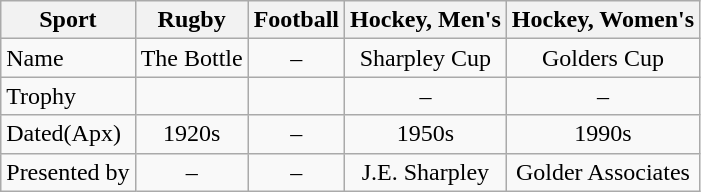<table class="wikitable" style="text-align:center;">
<tr>
<th>Sport<br></th>
<th>Rugby<br></th>
<th>Football<br></th>
<th>Hockey, Men's <br></th>
<th>Hockey, Women's<br></th>
</tr>
<tr>
<td style="text-align:left;">Name</td>
<td>The Bottle</td>
<td>–</td>
<td>Sharpley Cup</td>
<td>Golders Cup</td>
</tr>
<tr>
<td style="text-align:left;">Trophy</td>
<td></td>
<td></td>
<td>–</td>
<td>–</td>
</tr>
<tr>
<td style="text-align:left;">Dated(Apx)</td>
<td>1920s</td>
<td>–</td>
<td>1950s</td>
<td>1990s</td>
</tr>
<tr>
<td style="text-align:left;">Presented by</td>
<td>–</td>
<td>–</td>
<td>J.E. Sharpley</td>
<td>Golder Associates</td>
</tr>
</table>
